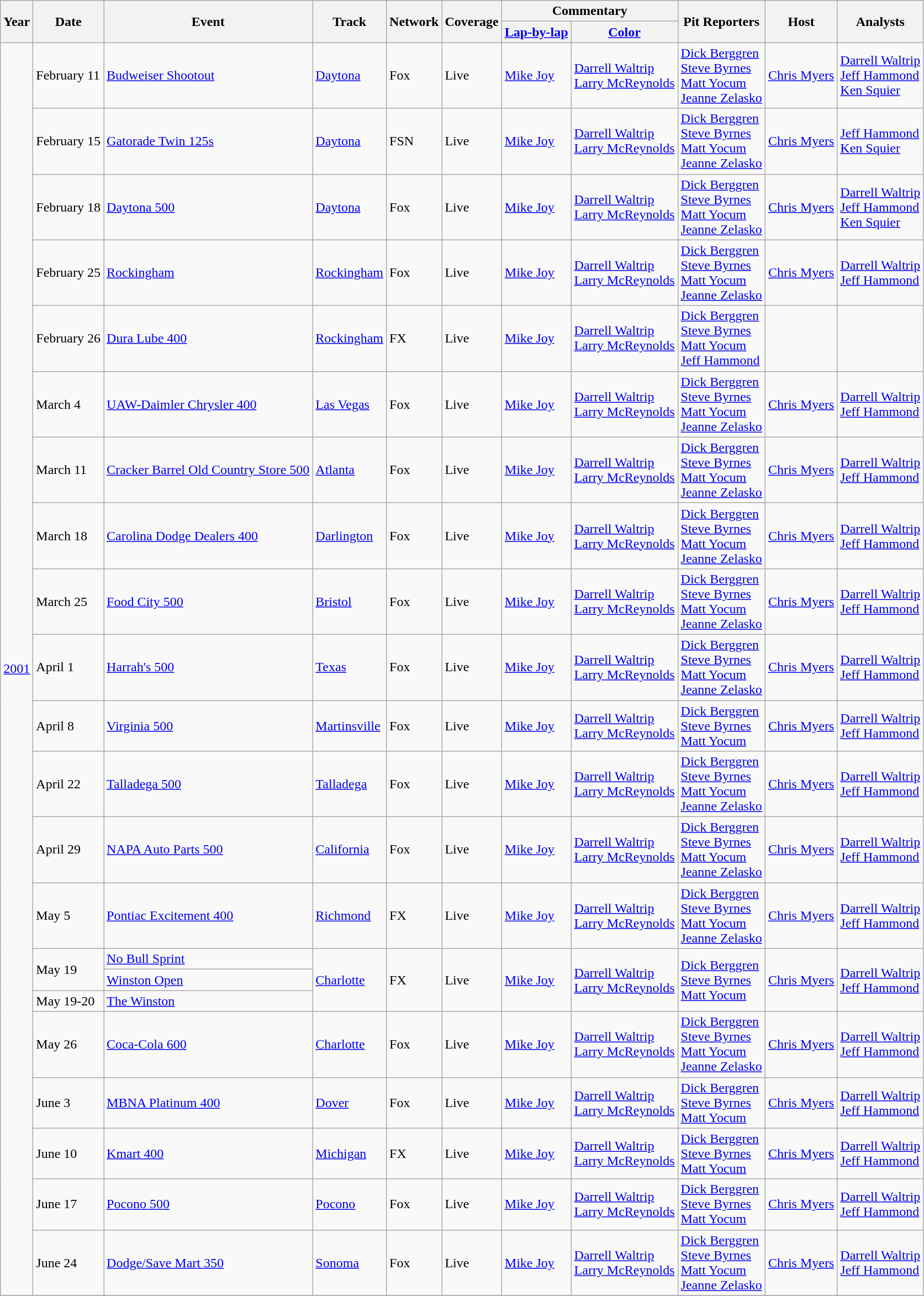<table class="wikitable">
<tr>
<th rowspan=2>Year</th>
<th rowspan=2>Date</th>
<th rowspan=2>Event</th>
<th rowspan=2>Track</th>
<th rowspan=2>Network</th>
<th rowspan=2>Coverage</th>
<th colspan=2>Commentary</th>
<th rowspan=2>Pit Reporters</th>
<th rowspan=2>Host</th>
<th rowspan=2>Analysts</th>
</tr>
<tr>
<th><a href='#'>Lap-by-lap</a></th>
<th><a href='#'>Color</a></th>
</tr>
<tr>
<td rowspan=22><a href='#'>2001</a></td>
<td>February 11</td>
<td><a href='#'>Budweiser Shootout</a></td>
<td><a href='#'>Daytona</a></td>
<td>Fox</td>
<td>Live</td>
<td><a href='#'>Mike Joy</a></td>
<td><a href='#'>Darrell Waltrip</a> <br> <a href='#'>Larry McReynolds</a></td>
<td><a href='#'>Dick Berggren</a> <br> <a href='#'>Steve Byrnes</a> <br> <a href='#'>Matt Yocum</a> <br> <a href='#'>Jeanne Zelasko</a></td>
<td><a href='#'>Chris Myers</a></td>
<td><a href='#'>Darrell Waltrip</a> <br> <a href='#'>Jeff Hammond</a> <br> <a href='#'>Ken Squier</a></td>
</tr>
<tr>
<td>February 15</td>
<td><a href='#'>Gatorade Twin 125s</a></td>
<td><a href='#'>Daytona</a></td>
<td>FSN</td>
<td>Live</td>
<td><a href='#'>Mike Joy</a></td>
<td><a href='#'>Darrell Waltrip</a> <br> <a href='#'>Larry McReynolds</a></td>
<td><a href='#'>Dick Berggren</a> <br> <a href='#'>Steve Byrnes</a> <br> <a href='#'>Matt Yocum</a> <br> <a href='#'>Jeanne Zelasko</a></td>
<td><a href='#'>Chris Myers</a></td>
<td><a href='#'>Jeff Hammond</a> <br> <a href='#'>Ken Squier</a></td>
</tr>
<tr>
<td>February 18</td>
<td><a href='#'>Daytona 500</a></td>
<td><a href='#'>Daytona</a></td>
<td>Fox</td>
<td>Live</td>
<td><a href='#'>Mike Joy</a></td>
<td><a href='#'>Darrell Waltrip</a> <br> <a href='#'>Larry McReynolds</a></td>
<td><a href='#'>Dick Berggren</a> <br> <a href='#'>Steve Byrnes</a> <br> <a href='#'>Matt Yocum</a> <br> <a href='#'>Jeanne Zelasko</a></td>
<td><a href='#'>Chris Myers</a></td>
<td><a href='#'>Darrell Waltrip</a> <br> <a href='#'>Jeff Hammond</a> <br> <a href='#'>Ken Squier</a></td>
</tr>
<tr>
<td>February 25</td>
<td><a href='#'>Rockingham</a></td>
<td><a href='#'>Rockingham</a></td>
<td>Fox</td>
<td>Live</td>
<td><a href='#'>Mike Joy</a></td>
<td><a href='#'>Darrell Waltrip</a> <br> <a href='#'>Larry McReynolds</a></td>
<td><a href='#'>Dick Berggren</a> <br> <a href='#'>Steve Byrnes</a> <br> <a href='#'>Matt Yocum</a> <br> <a href='#'>Jeanne Zelasko</a></td>
<td><a href='#'>Chris Myers</a></td>
<td><a href='#'>Darrell Waltrip</a> <br> <a href='#'>Jeff Hammond</a></td>
</tr>
<tr>
<td>February 26</td>
<td><a href='#'>Dura Lube 400</a></td>
<td><a href='#'>Rockingham</a></td>
<td>FX</td>
<td>Live</td>
<td><a href='#'>Mike Joy</a></td>
<td><a href='#'>Darrell Waltrip</a> <br> <a href='#'>Larry McReynolds</a></td>
<td><a href='#'>Dick Berggren</a> <br> <a href='#'>Steve Byrnes</a> <br> <a href='#'>Matt Yocum</a> <br> <a href='#'>Jeff Hammond</a></td>
<td></td>
<td></td>
</tr>
<tr>
<td>March 4</td>
<td><a href='#'>UAW-Daimler Chrysler 400</a></td>
<td><a href='#'>Las Vegas</a></td>
<td>Fox</td>
<td>Live</td>
<td><a href='#'>Mike Joy</a></td>
<td><a href='#'>Darrell Waltrip</a> <br> <a href='#'>Larry McReynolds</a></td>
<td><a href='#'>Dick Berggren</a> <br> <a href='#'>Steve Byrnes</a> <br> <a href='#'>Matt Yocum</a> <br> <a href='#'>Jeanne Zelasko</a></td>
<td><a href='#'>Chris Myers</a></td>
<td><a href='#'>Darrell Waltrip</a> <br> <a href='#'>Jeff Hammond</a></td>
</tr>
<tr>
<td>March 11</td>
<td><a href='#'>Cracker Barrel Old Country Store 500</a></td>
<td><a href='#'>Atlanta</a></td>
<td>Fox</td>
<td>Live</td>
<td><a href='#'>Mike Joy</a></td>
<td><a href='#'>Darrell Waltrip</a> <br> <a href='#'>Larry McReynolds</a></td>
<td><a href='#'>Dick Berggren</a> <br> <a href='#'>Steve Byrnes</a> <br> <a href='#'>Matt Yocum</a> <br> <a href='#'>Jeanne Zelasko</a></td>
<td><a href='#'>Chris Myers</a></td>
<td><a href='#'>Darrell Waltrip</a> <br> <a href='#'>Jeff Hammond</a></td>
</tr>
<tr>
<td>March 18</td>
<td><a href='#'>Carolina Dodge Dealers 400</a></td>
<td><a href='#'>Darlington</a></td>
<td>Fox</td>
<td>Live</td>
<td><a href='#'>Mike Joy</a></td>
<td><a href='#'>Darrell Waltrip</a> <br> <a href='#'>Larry McReynolds</a></td>
<td><a href='#'>Dick Berggren</a> <br> <a href='#'>Steve Byrnes</a> <br> <a href='#'>Matt Yocum</a> <br> <a href='#'>Jeanne Zelasko</a></td>
<td><a href='#'>Chris Myers</a></td>
<td><a href='#'>Darrell Waltrip</a> <br> <a href='#'>Jeff Hammond</a></td>
</tr>
<tr>
<td>March 25</td>
<td><a href='#'>Food City 500</a></td>
<td><a href='#'>Bristol</a></td>
<td>Fox</td>
<td>Live</td>
<td><a href='#'>Mike Joy</a></td>
<td><a href='#'>Darrell Waltrip</a> <br> <a href='#'>Larry McReynolds</a></td>
<td><a href='#'>Dick Berggren</a> <br> <a href='#'>Steve Byrnes</a> <br> <a href='#'>Matt Yocum</a> <br> <a href='#'>Jeanne Zelasko</a></td>
<td><a href='#'>Chris Myers</a></td>
<td><a href='#'>Darrell Waltrip</a> <br> <a href='#'>Jeff Hammond</a></td>
</tr>
<tr>
<td>April 1</td>
<td><a href='#'>Harrah's 500</a></td>
<td><a href='#'>Texas</a></td>
<td>Fox</td>
<td>Live</td>
<td><a href='#'>Mike Joy</a></td>
<td><a href='#'>Darrell Waltrip</a> <br> <a href='#'>Larry McReynolds</a></td>
<td><a href='#'>Dick Berggren</a> <br> <a href='#'>Steve Byrnes</a> <br> <a href='#'>Matt Yocum</a> <br> <a href='#'>Jeanne Zelasko</a></td>
<td><a href='#'>Chris Myers</a></td>
<td><a href='#'>Darrell Waltrip</a> <br> <a href='#'>Jeff Hammond</a></td>
</tr>
<tr>
<td>April 8</td>
<td><a href='#'>Virginia 500</a></td>
<td><a href='#'>Martinsville</a></td>
<td>Fox</td>
<td>Live</td>
<td><a href='#'>Mike Joy</a></td>
<td><a href='#'>Darrell Waltrip</a> <br> <a href='#'>Larry McReynolds</a></td>
<td><a href='#'>Dick Berggren</a> <br> <a href='#'>Steve Byrnes</a> <br> <a href='#'>Matt Yocum</a></td>
<td><a href='#'>Chris Myers</a></td>
<td><a href='#'>Darrell Waltrip</a> <br> <a href='#'>Jeff Hammond</a></td>
</tr>
<tr>
<td>April 22</td>
<td><a href='#'>Talladega 500</a></td>
<td><a href='#'>Talladega</a></td>
<td>Fox</td>
<td>Live</td>
<td><a href='#'>Mike Joy</a></td>
<td><a href='#'>Darrell Waltrip</a> <br> <a href='#'>Larry McReynolds</a></td>
<td><a href='#'>Dick Berggren</a> <br> <a href='#'>Steve Byrnes</a> <br> <a href='#'>Matt Yocum</a> <br> <a href='#'>Jeanne Zelasko</a></td>
<td><a href='#'>Chris Myers</a></td>
<td><a href='#'>Darrell Waltrip</a> <br> <a href='#'>Jeff Hammond</a></td>
</tr>
<tr>
<td>April 29</td>
<td><a href='#'>NAPA Auto Parts 500</a></td>
<td><a href='#'>California</a></td>
<td>Fox</td>
<td>Live</td>
<td><a href='#'>Mike Joy</a></td>
<td><a href='#'>Darrell Waltrip</a> <br> <a href='#'>Larry McReynolds</a></td>
<td><a href='#'>Dick Berggren</a> <br> <a href='#'>Steve Byrnes</a> <br> <a href='#'>Matt Yocum</a> <br> <a href='#'>Jeanne Zelasko</a></td>
<td><a href='#'>Chris Myers</a></td>
<td><a href='#'>Darrell Waltrip</a> <br> <a href='#'>Jeff Hammond</a></td>
</tr>
<tr>
<td>May 5</td>
<td><a href='#'>Pontiac Excitement 400</a></td>
<td><a href='#'>Richmond</a></td>
<td>FX</td>
<td>Live</td>
<td><a href='#'>Mike Joy</a></td>
<td><a href='#'>Darrell Waltrip</a> <br> <a href='#'>Larry McReynolds</a></td>
<td><a href='#'>Dick Berggren</a> <br> <a href='#'>Steve Byrnes</a> <br> <a href='#'>Matt Yocum</a> <br> <a href='#'>Jeanne Zelasko</a></td>
<td><a href='#'>Chris Myers</a></td>
<td><a href='#'>Darrell Waltrip</a> <br> <a href='#'>Jeff Hammond</a></td>
</tr>
<tr>
<td rowspan=2>May 19</td>
<td><a href='#'>No Bull Sprint</a></td>
<td rowspan=3><a href='#'>Charlotte</a></td>
<td rowspan=3>FX</td>
<td rowspan=3>Live</td>
<td rowspan=3><a href='#'>Mike Joy</a></td>
<td rowspan=3><a href='#'>Darrell Waltrip</a> <br> <a href='#'>Larry McReynolds</a></td>
<td rowspan=3><a href='#'>Dick Berggren</a> <br> <a href='#'>Steve Byrnes</a> <br> <a href='#'>Matt Yocum</a></td>
<td rowspan=3><a href='#'>Chris Myers</a></td>
<td rowspan=3><a href='#'>Darrell Waltrip</a> <br> <a href='#'>Jeff Hammond</a></td>
</tr>
<tr>
<td><a href='#'>Winston Open</a></td>
</tr>
<tr>
<td>May 19-20</td>
<td><a href='#'>The Winston</a></td>
</tr>
<tr>
<td>May 26</td>
<td><a href='#'>Coca-Cola 600</a></td>
<td><a href='#'>Charlotte</a></td>
<td>Fox</td>
<td>Live</td>
<td><a href='#'>Mike Joy</a></td>
<td><a href='#'>Darrell Waltrip</a> <br> <a href='#'>Larry McReynolds</a></td>
<td><a href='#'>Dick Berggren</a> <br> <a href='#'>Steve Byrnes</a> <br> <a href='#'>Matt Yocum</a> <br> <a href='#'>Jeanne Zelasko</a></td>
<td><a href='#'>Chris Myers</a></td>
<td><a href='#'>Darrell Waltrip</a> <br> <a href='#'>Jeff Hammond</a></td>
</tr>
<tr>
<td>June 3</td>
<td><a href='#'>MBNA Platinum 400</a></td>
<td><a href='#'>Dover</a></td>
<td>Fox</td>
<td>Live</td>
<td><a href='#'>Mike Joy</a></td>
<td><a href='#'>Darrell Waltrip</a> <br> <a href='#'>Larry McReynolds</a></td>
<td><a href='#'>Dick Berggren</a> <br> <a href='#'>Steve Byrnes</a> <br> <a href='#'>Matt Yocum</a></td>
<td><a href='#'>Chris Myers</a></td>
<td><a href='#'>Darrell Waltrip</a> <br> <a href='#'>Jeff Hammond</a></td>
</tr>
<tr>
<td>June 10</td>
<td><a href='#'>Kmart 400</a></td>
<td><a href='#'>Michigan</a></td>
<td>FX</td>
<td>Live</td>
<td><a href='#'>Mike Joy</a></td>
<td><a href='#'>Darrell Waltrip</a> <br> <a href='#'>Larry McReynolds</a></td>
<td><a href='#'>Dick Berggren</a> <br> <a href='#'>Steve Byrnes</a> <br> <a href='#'>Matt Yocum</a></td>
<td><a href='#'>Chris Myers</a></td>
<td><a href='#'>Darrell Waltrip</a> <br> <a href='#'>Jeff Hammond</a></td>
</tr>
<tr>
<td>June 17</td>
<td><a href='#'>Pocono 500</a></td>
<td><a href='#'>Pocono</a></td>
<td>Fox</td>
<td>Live</td>
<td><a href='#'>Mike Joy</a></td>
<td><a href='#'>Darrell Waltrip</a> <br> <a href='#'>Larry McReynolds</a></td>
<td><a href='#'>Dick Berggren</a> <br> <a href='#'>Steve Byrnes</a> <br> <a href='#'>Matt Yocum</a></td>
<td><a href='#'>Chris Myers</a></td>
<td><a href='#'>Darrell Waltrip</a> <br> <a href='#'>Jeff Hammond</a></td>
</tr>
<tr>
<td>June 24</td>
<td><a href='#'>Dodge/Save Mart 350</a></td>
<td><a href='#'>Sonoma</a></td>
<td>Fox</td>
<td>Live</td>
<td><a href='#'>Mike Joy</a></td>
<td><a href='#'>Darrell Waltrip</a> <br> <a href='#'>Larry McReynolds</a></td>
<td><a href='#'>Dick Berggren</a> <br> <a href='#'>Steve Byrnes</a> <br> <a href='#'>Matt Yocum</a> <br> <a href='#'>Jeanne Zelasko</a></td>
<td><a href='#'>Chris Myers</a></td>
<td><a href='#'>Darrell Waltrip</a> <br> <a href='#'>Jeff Hammond</a></td>
</tr>
<tr>
</tr>
</table>
